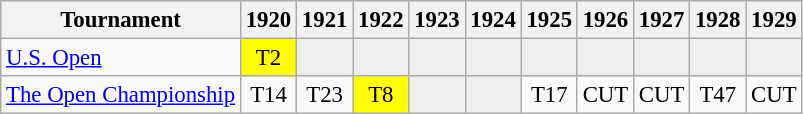<table class="wikitable" style="font-size:95%;text-align:center;">
<tr>
<th>Tournament</th>
<th>1920</th>
<th>1921</th>
<th>1922</th>
<th>1923</th>
<th>1924</th>
<th>1925</th>
<th>1926</th>
<th>1927</th>
<th>1928</th>
<th>1929</th>
</tr>
<tr>
<td align=left><a href='#'>U.S. Open</a></td>
<td style="background:yellow;">T2</td>
<td style="background:#eeeeee;"></td>
<td style="background:#eeeeee;"></td>
<td style="background:#eeeeee;"></td>
<td style="background:#eeeeee;"></td>
<td style="background:#eeeeee;"></td>
<td style="background:#eeeeee;"></td>
<td style="background:#eeeeee;"></td>
<td style="background:#eeeeee;"></td>
<td style="background:#eeeeee;"></td>
</tr>
<tr>
<td align=left><a href='#'>The Open Championship</a></td>
<td>T14</td>
<td>T23</td>
<td style="background:yellow;">T8</td>
<td style="background:#eeeeee;"></td>
<td style="background:#eeeeee;"></td>
<td>T17</td>
<td>CUT</td>
<td>CUT</td>
<td>T47</td>
<td>CUT</td>
</tr>
</table>
